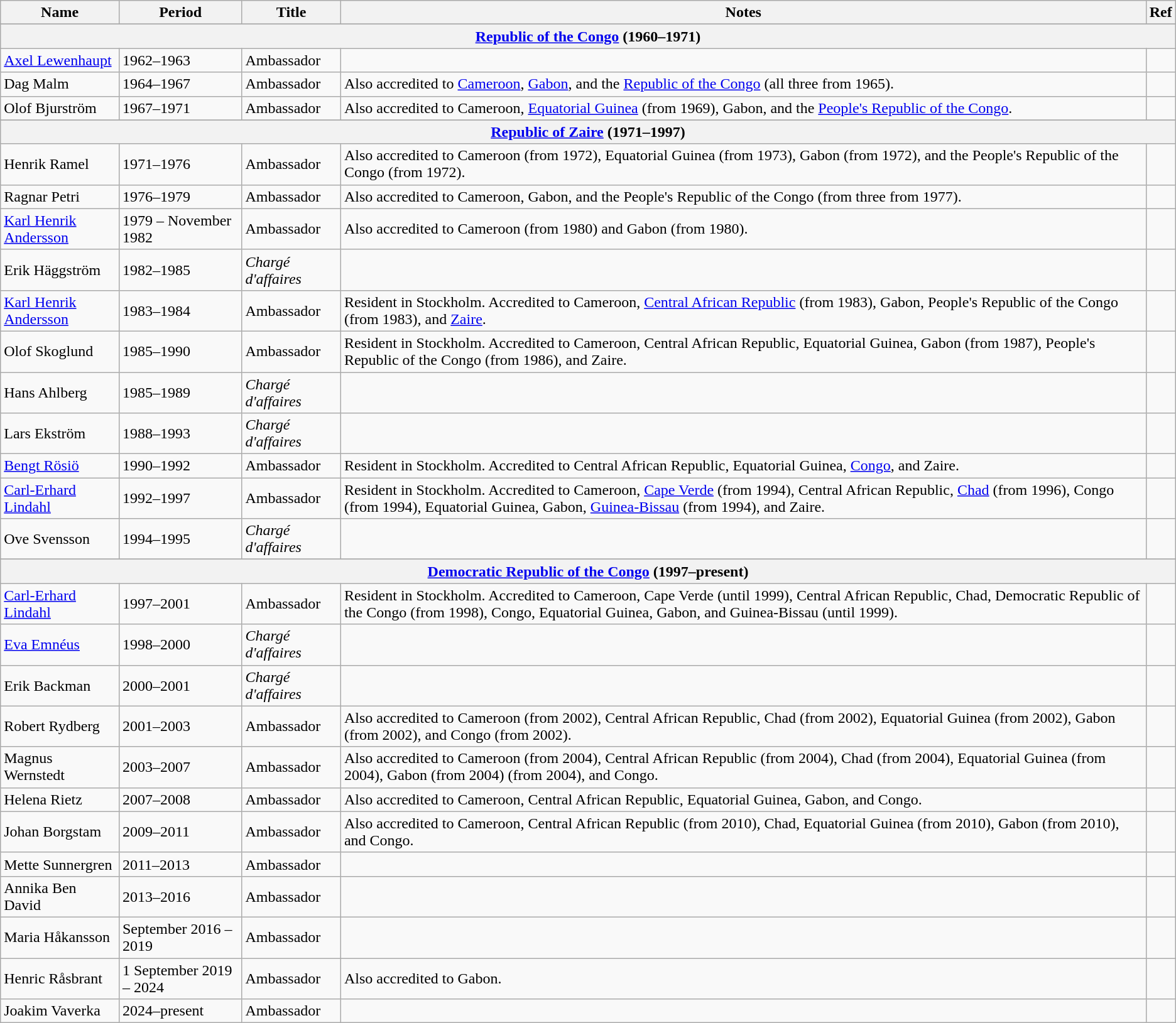<table class="wikitable">
<tr>
<th>Name</th>
<th>Period</th>
<th>Title</th>
<th>Notes</th>
<th>Ref</th>
</tr>
<tr>
</tr>
<tr style="text-align:center;">
<th colspan=5><a href='#'>Republic of the Congo</a> (1960–1971)</th>
</tr>
<tr>
<td><a href='#'>Axel Lewenhaupt</a></td>
<td>1962–1963</td>
<td>Ambassador</td>
<td></td>
<td></td>
</tr>
<tr>
<td>Dag Malm</td>
<td>1964–1967</td>
<td>Ambassador</td>
<td>Also accredited to <a href='#'>Cameroon</a>, <a href='#'>Gabon</a>, and the <a href='#'>Republic of the Congo</a> (all three from 1965).</td>
<td></td>
</tr>
<tr>
<td>Olof Bjurström</td>
<td>1967–1971</td>
<td>Ambassador</td>
<td>Also accredited to Cameroon, <a href='#'>Equatorial Guinea</a> (from 1969), Gabon, and the <a href='#'>People's Republic of the Congo</a>.</td>
<td></td>
</tr>
<tr>
</tr>
<tr style="text-align:center;">
<th colspan=5><a href='#'>Republic of Zaire</a> (1971–1997)</th>
</tr>
<tr>
<td>Henrik Ramel</td>
<td>1971–1976</td>
<td>Ambassador</td>
<td>Also accredited to Cameroon (from 1972), Equatorial Guinea (from 1973), Gabon (from 1972), and the People's Republic of the Congo (from 1972).</td>
<td></td>
</tr>
<tr>
<td>Ragnar Petri</td>
<td>1976–1979</td>
<td>Ambassador</td>
<td>Also accredited to Cameroon, Gabon, and the People's Republic of the Congo (from three from 1977).</td>
<td></td>
</tr>
<tr>
<td><a href='#'>Karl Henrik Andersson</a></td>
<td>1979 – November 1982</td>
<td>Ambassador</td>
<td>Also accredited to Cameroon (from 1980) and Gabon (from 1980).</td>
<td></td>
</tr>
<tr>
<td>Erik Häggström</td>
<td>1982–1985</td>
<td><em>Chargé d'affaires</em></td>
<td></td>
<td></td>
</tr>
<tr>
<td><a href='#'>Karl Henrik Andersson</a></td>
<td>1983–1984</td>
<td>Ambassador</td>
<td>Resident in Stockholm. Accredited to Cameroon, <a href='#'>Central African Republic</a> (from 1983), Gabon, People's Republic of the Congo (from 1983), and <a href='#'>Zaire</a>.</td>
<td></td>
</tr>
<tr>
<td>Olof Skoglund</td>
<td>1985–1990</td>
<td>Ambassador</td>
<td>Resident in Stockholm. Accredited to Cameroon, Central African Republic, Equatorial Guinea, Gabon (from 1987), People's Republic of the Congo (from 1986), and Zaire.</td>
<td></td>
</tr>
<tr>
<td>Hans Ahlberg</td>
<td>1985–1989</td>
<td><em>Chargé d'affaires</em></td>
<td></td>
<td></td>
</tr>
<tr>
<td>Lars Ekström</td>
<td>1988–1993</td>
<td><em>Chargé d'affaires</em></td>
<td></td>
<td></td>
</tr>
<tr>
<td><a href='#'>Bengt Rösiö</a></td>
<td>1990–1992</td>
<td>Ambassador</td>
<td>Resident in Stockholm. Accredited to Central African Republic, Equatorial Guinea, <a href='#'>Congo</a>, and Zaire.</td>
<td></td>
</tr>
<tr>
<td><a href='#'>Carl-Erhard Lindahl</a></td>
<td>1992–1997</td>
<td>Ambassador</td>
<td>Resident in Stockholm. Accredited to Cameroon, <a href='#'>Cape Verde</a> (from 1994), Central African Republic, <a href='#'>Chad</a> (from 1996), Congo (from 1994), Equatorial Guinea, Gabon, <a href='#'>Guinea-Bissau</a> (from 1994), and Zaire.</td>
<td></td>
</tr>
<tr>
<td>Ove Svensson</td>
<td>1994–1995</td>
<td><em>Chargé d'affaires</em></td>
<td></td>
<td></td>
</tr>
<tr>
</tr>
<tr style="text-align:center;">
<th colspan=5><a href='#'>Democratic Republic of the Congo</a> (1997–present)</th>
</tr>
<tr>
<td><a href='#'>Carl-Erhard Lindahl</a></td>
<td>1997–2001</td>
<td>Ambassador</td>
<td>Resident in Stockholm. Accredited to Cameroon, Cape Verde (until 1999), Central African Republic, Chad, Democratic Republic of the Congo (from 1998), Congo, Equatorial Guinea, Gabon, and Guinea-Bissau (until 1999).</td>
<td></td>
</tr>
<tr>
<td><a href='#'>Eva Emnéus</a></td>
<td>1998–2000</td>
<td><em>Chargé d'affaires</em></td>
<td></td>
<td></td>
</tr>
<tr>
<td>Erik Backman</td>
<td>2000–2001</td>
<td><em>Chargé d'affaires</em></td>
<td></td>
<td></td>
</tr>
<tr>
<td>Robert Rydberg</td>
<td>2001–2003</td>
<td>Ambassador</td>
<td>Also accredited to Cameroon (from 2002), Central African Republic, Chad (from 2002), Equatorial Guinea (from 2002), Gabon (from 2002), and Congo (from 2002).</td>
<td></td>
</tr>
<tr>
<td>Magnus Wernstedt</td>
<td>2003–2007</td>
<td>Ambassador</td>
<td>Also accredited to Cameroon (from 2004), Central African Republic (from 2004), Chad (from 2004), Equatorial Guinea (from 2004), Gabon (from 2004) (from 2004), and Congo.</td>
<td></td>
</tr>
<tr>
<td>Helena Rietz</td>
<td>2007–2008</td>
<td>Ambassador</td>
<td>Also accredited to Cameroon, Central African Republic, Equatorial Guinea, Gabon, and Congo.</td>
<td></td>
</tr>
<tr>
<td>Johan Borgstam</td>
<td>2009–2011</td>
<td>Ambassador</td>
<td>Also accredited to Cameroon, Central African Republic (from 2010), Chad, Equatorial Guinea (from 2010), Gabon (from 2010), and Congo.</td>
<td></td>
</tr>
<tr>
<td>Mette Sunnergren</td>
<td>2011–2013</td>
<td>Ambassador</td>
<td></td>
<td></td>
</tr>
<tr>
<td>Annika Ben David</td>
<td>2013–2016</td>
<td>Ambassador</td>
<td></td>
<td></td>
</tr>
<tr>
<td>Maria Håkansson</td>
<td>September 2016 – 2019</td>
<td>Ambassador</td>
<td></td>
<td></td>
</tr>
<tr>
<td>Henric Råsbrant</td>
<td>1 September 2019 – 2024</td>
<td>Ambassador</td>
<td>Also accredited to Gabon.</td>
<td></td>
</tr>
<tr>
<td>Joakim Vaverka</td>
<td>2024–present</td>
<td>Ambassador</td>
<td></td>
<td></td>
</tr>
</table>
